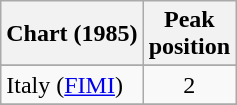<table class="wikitable sortable">
<tr>
<th align="left">Chart (1985)</th>
<th align="center">Peak<br>position</th>
</tr>
<tr>
</tr>
<tr>
<td>Italy (<a href='#'>FIMI</a>)</td>
<td align="center">2</td>
</tr>
<tr>
</tr>
<tr>
</tr>
<tr>
</tr>
<tr>
</tr>
<tr>
</tr>
</table>
